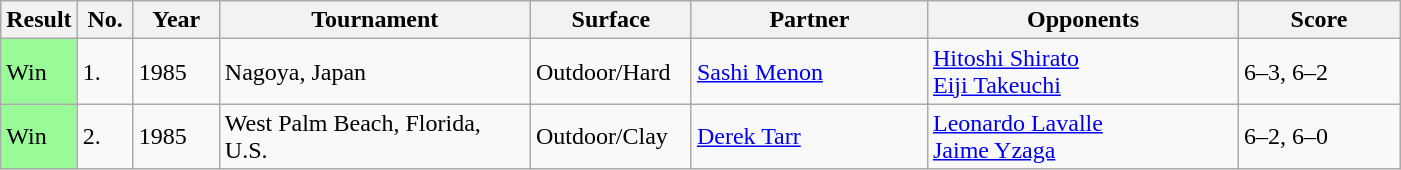<table class=wikitable>
<tr>
<th width=40>Result</th>
<th width=30>No.</th>
<th width=50>Year</th>
<th width=200>Tournament</th>
<th width=100>Surface</th>
<th width=150>Partner</th>
<th width=200>Opponents</th>
<th width=100>Score</th>
</tr>
<tr>
<td bgcolor=98FB98>Win</td>
<td>1.</td>
<td>1985</td>
<td>Nagoya, Japan</td>
<td>Outdoor/Hard</td>
<td> <a href='#'>Sashi Menon</a></td>
<td> <a href='#'>Hitoshi Shirato</a> <br>  <a href='#'>Eiji Takeuchi</a></td>
<td>6–3, 6–2</td>
</tr>
<tr>
<td bgcolor=98FB98>Win</td>
<td>2.</td>
<td>1985</td>
<td>West Palm Beach, Florida, U.S.</td>
<td>Outdoor/Clay</td>
<td> <a href='#'>Derek Tarr</a></td>
<td> <a href='#'>Leonardo Lavalle</a> <br>  <a href='#'>Jaime Yzaga</a></td>
<td>6–2, 6–0</td>
</tr>
</table>
